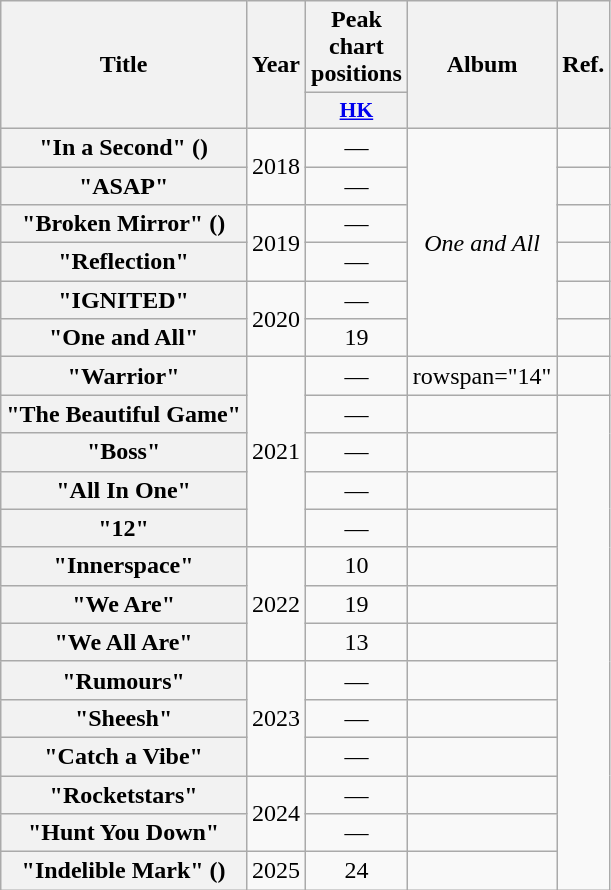<table class="wikitable plainrowheaders" style="text-align:center;">
<tr>
<th rowspan="2" scope="col">Title</th>
<th rowspan="2" scope="col">Year</th>
<th colspan="1" scope="col">Peak chart positions</th>
<th rowspan="2" scope="col">Album</th>
<th rowspan="2" scope="col">Ref.</th>
</tr>
<tr>
<th scope="col" style="width:2.5em; font-size:90%"><a href='#'>HK</a><br></th>
</tr>
<tr>
<th scope="row">"In a Second" ()</th>
<td rowspan="2">2018</td>
<td align="center">—</td>
<td rowspan="6"><em>One and All</em></td>
<td></td>
</tr>
<tr>
<th scope="row">"ASAP"</th>
<td align="center">—</td>
<td></td>
</tr>
<tr>
<th scope="row">"Broken Mirror" ()</th>
<td rowspan="2">2019</td>
<td align="center">—</td>
<td></td>
</tr>
<tr>
<th scope="row">"Reflection"</th>
<td align="center">—</td>
<td></td>
</tr>
<tr>
<th scope="row">"IGNITED"</th>
<td rowspan="2">2020</td>
<td align="center">—</td>
<td></td>
</tr>
<tr>
<th scope="row">"One and All"</th>
<td align="center">19</td>
<td></td>
</tr>
<tr>
<th scope="row">"Warrior"</th>
<td rowspan="5">2021</td>
<td align="center">—</td>
<td>rowspan="14" </td>
<td></td>
</tr>
<tr>
<th scope="row">"The Beautiful Game"</th>
<td align="center">—</td>
<td></td>
</tr>
<tr>
<th scope="row">"Boss"</th>
<td align="center">—</td>
<td></td>
</tr>
<tr>
<th scope="row">"All In One"</th>
<td align="center">—</td>
<td></td>
</tr>
<tr>
<th scope="row">"12"</th>
<td align="center">—</td>
<td></td>
</tr>
<tr>
<th scope="row">"Innerspace"</th>
<td rowspan="3">2022</td>
<td align="center">10</td>
<td></td>
</tr>
<tr>
<th scope="row">"We Are"</th>
<td align="center">19</td>
<td></td>
</tr>
<tr>
<th scope="row">"We All Are"</th>
<td align="center">13</td>
<td></td>
</tr>
<tr>
<th scope="row">"Rumours"</th>
<td rowspan="3">2023</td>
<td align="center">—</td>
<td></td>
</tr>
<tr>
<th scope="row">"Sheesh"</th>
<td align="center">—</td>
<td></td>
</tr>
<tr>
<th scope="row">"Catch a Vibe"</th>
<td align="center">—</td>
<td></td>
</tr>
<tr>
<th scope="row">"Rocketstars"</th>
<td rowspan="2">2024</td>
<td align="center">—</td>
<td></td>
</tr>
<tr>
<th scope="row">"Hunt You Down"</th>
<td align="center">—</td>
<td></td>
</tr>
<tr>
<th scope="row">"Indelible Mark" ()</th>
<td>2025</td>
<td align="center">24</td>
<td></td>
</tr>
</table>
